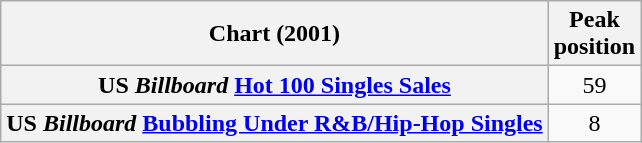<table class="wikitable sortable plainrowheaders">
<tr>
<th scope="col">Chart (2001)</th>
<th scope="col">Peak<br>position</th>
</tr>
<tr>
<th scope="row">US <em>Billboard</em> <a href='#'>Hot 100 Singles Sales</a></th>
<td align="center">59</td>
</tr>
<tr>
<th scope="row">US <em>Billboard</em> <a href='#'>Bubbling Under R&B/Hip-Hop Singles</a></th>
<td align="center">8</td>
</tr>
</table>
